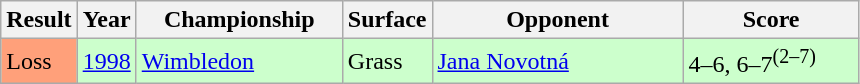<table class="sortable wikitable">
<tr>
<th>Result</th>
<th>Year</th>
<th style="width:130px">Championship</th>
<th style="width:50px">Surface</th>
<th style="width:160px">Opponent</th>
<th style="width:110px"  class="unsortable">Score</th>
</tr>
<tr style="background:#ccffcc;">
<td style="background:#ffa07a;">Loss</td>
<td><a href='#'>1998</a></td>
<td><a href='#'>Wimbledon</a></td>
<td>Grass</td>
<td> <a href='#'>Jana Novotná</a></td>
<td>4–6, 6–7<sup>(2–7)</sup></td>
</tr>
</table>
